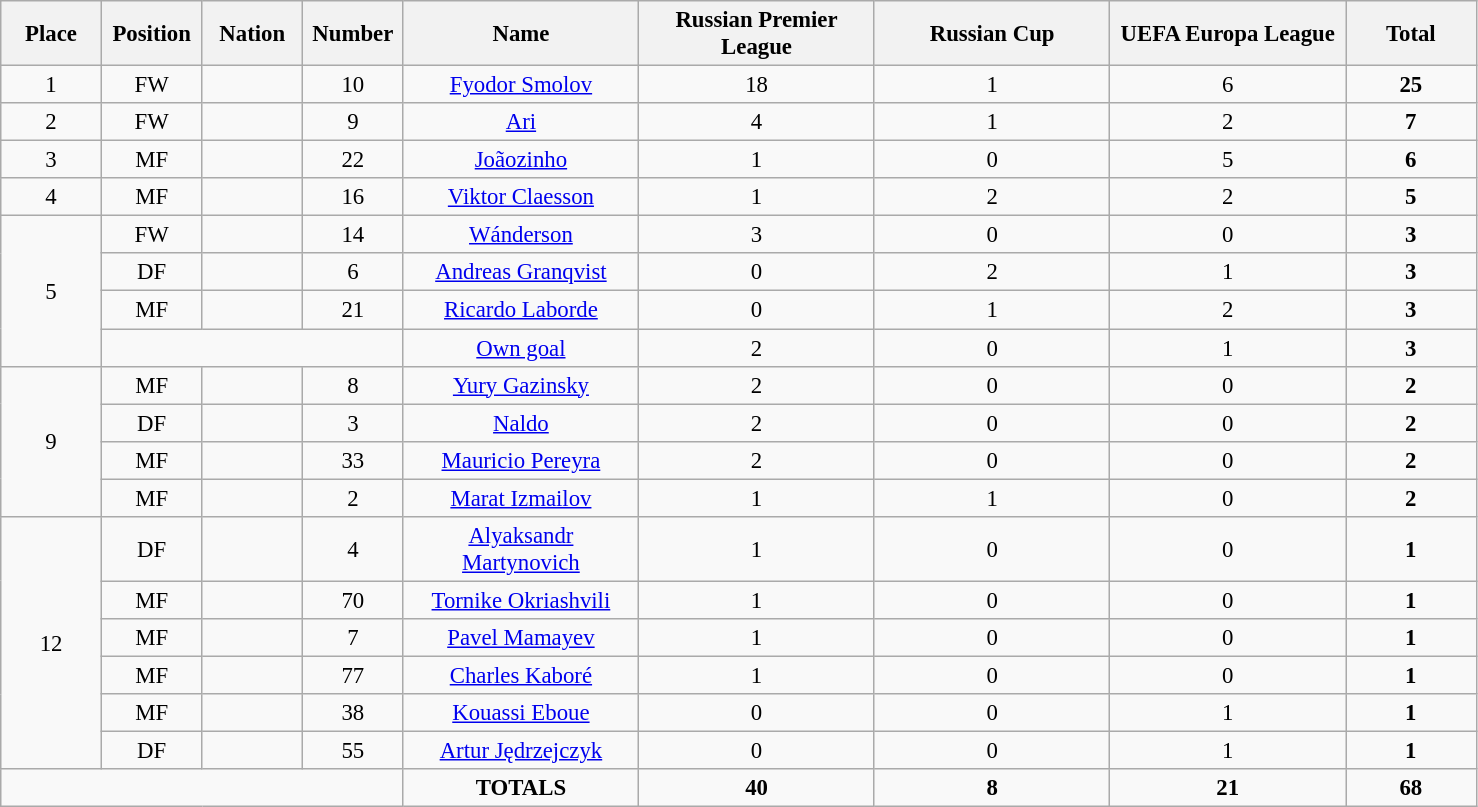<table class="wikitable" style="font-size: 95%; text-align: center;">
<tr>
<th width=60>Place</th>
<th width=60>Position</th>
<th width=60>Nation</th>
<th width=60>Number</th>
<th width=150>Name</th>
<th width=150>Russian Premier League</th>
<th width=150>Russian Cup</th>
<th width=150>UEFA Europa League</th>
<th width=80>Total</th>
</tr>
<tr>
<td>1</td>
<td>FW</td>
<td></td>
<td>10</td>
<td><a href='#'>Fyodor Smolov</a></td>
<td>18</td>
<td>1</td>
<td>6</td>
<td><strong>25</strong></td>
</tr>
<tr>
<td>2</td>
<td>FW</td>
<td></td>
<td>9</td>
<td><a href='#'>Ari</a></td>
<td>4</td>
<td>1</td>
<td>2</td>
<td><strong>7</strong></td>
</tr>
<tr>
<td>3</td>
<td>MF</td>
<td></td>
<td>22</td>
<td><a href='#'>Joãozinho</a></td>
<td>1</td>
<td>0</td>
<td>5</td>
<td><strong>6</strong></td>
</tr>
<tr>
<td>4</td>
<td>MF</td>
<td></td>
<td>16</td>
<td><a href='#'>Viktor Claesson</a></td>
<td>1</td>
<td>2</td>
<td>2</td>
<td><strong>5</strong></td>
</tr>
<tr>
<td rowspan="4">5</td>
<td>FW</td>
<td></td>
<td>14</td>
<td><a href='#'>Wánderson</a></td>
<td>3</td>
<td>0</td>
<td>0</td>
<td><strong>3</strong></td>
</tr>
<tr>
<td>DF</td>
<td></td>
<td>6</td>
<td><a href='#'>Andreas Granqvist</a></td>
<td>0</td>
<td>2</td>
<td>1</td>
<td><strong>3</strong></td>
</tr>
<tr>
<td>MF</td>
<td></td>
<td>21</td>
<td><a href='#'>Ricardo Laborde</a></td>
<td>0</td>
<td>1</td>
<td>2</td>
<td><strong>3</strong></td>
</tr>
<tr>
<td colspan="3"></td>
<td><a href='#'>Own goal</a></td>
<td>2</td>
<td>0</td>
<td>1</td>
<td><strong>3</strong></td>
</tr>
<tr>
<td rowspan="4">9</td>
<td>MF</td>
<td></td>
<td>8</td>
<td><a href='#'>Yury Gazinsky</a></td>
<td>2</td>
<td>0</td>
<td>0</td>
<td><strong>2</strong></td>
</tr>
<tr>
<td>DF</td>
<td></td>
<td>3</td>
<td><a href='#'>Naldo</a></td>
<td>2</td>
<td>0</td>
<td>0</td>
<td><strong>2</strong></td>
</tr>
<tr>
<td>MF</td>
<td></td>
<td>33</td>
<td><a href='#'>Mauricio Pereyra</a></td>
<td>2</td>
<td>0</td>
<td>0</td>
<td><strong>2</strong></td>
</tr>
<tr>
<td>MF</td>
<td></td>
<td>2</td>
<td><a href='#'>Marat Izmailov</a></td>
<td>1</td>
<td>1</td>
<td>0</td>
<td><strong>2</strong></td>
</tr>
<tr>
<td rowspan="6">12</td>
<td>DF</td>
<td></td>
<td>4</td>
<td><a href='#'>Alyaksandr Martynovich</a></td>
<td>1</td>
<td>0</td>
<td>0</td>
<td><strong>1</strong></td>
</tr>
<tr>
<td>MF</td>
<td></td>
<td>70</td>
<td><a href='#'>Tornike Okriashvili</a></td>
<td>1</td>
<td>0</td>
<td>0</td>
<td><strong>1</strong></td>
</tr>
<tr>
<td>MF</td>
<td></td>
<td>7</td>
<td><a href='#'>Pavel Mamayev</a></td>
<td>1</td>
<td>0</td>
<td>0</td>
<td><strong>1</strong></td>
</tr>
<tr>
<td>MF</td>
<td></td>
<td>77</td>
<td><a href='#'>Charles Kaboré</a></td>
<td>1</td>
<td>0</td>
<td>0</td>
<td><strong>1</strong></td>
</tr>
<tr>
<td>MF</td>
<td></td>
<td>38</td>
<td><a href='#'>Kouassi Eboue</a></td>
<td>0</td>
<td>0</td>
<td>1</td>
<td><strong>1</strong></td>
</tr>
<tr>
<td>DF</td>
<td></td>
<td>55</td>
<td><a href='#'>Artur Jędrzejczyk</a></td>
<td>0</td>
<td>0</td>
<td>1</td>
<td><strong>1</strong></td>
</tr>
<tr>
<td colspan="4"></td>
<td><strong>TOTALS</strong></td>
<td><strong>40</strong></td>
<td><strong>8</strong></td>
<td><strong>21</strong></td>
<td><strong>68</strong></td>
</tr>
</table>
